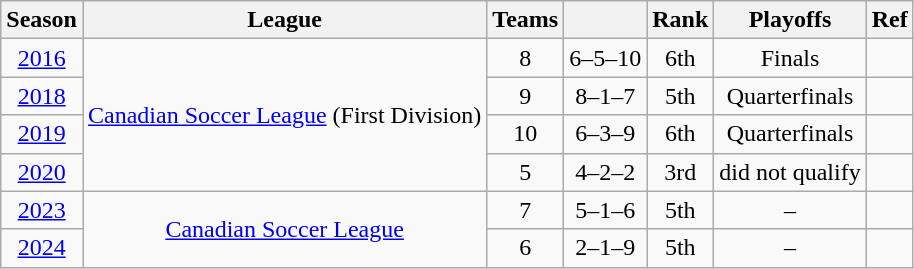<table class="wikitable" style="text-align: center;">
<tr>
<th>Season</th>
<th>League</th>
<th>Teams</th>
<th></th>
<th>Rank</th>
<th>Playoffs</th>
<th>Ref</th>
</tr>
<tr>
<td><a href='#'>2016</a></td>
<td rowspan="4"><a href='#'>Canadian Soccer League</a> (First Division)</td>
<td>8</td>
<td>6–5–10</td>
<td>6th</td>
<td>Finals</td>
<td></td>
</tr>
<tr>
<td><a href='#'>2018</a></td>
<td>9</td>
<td>8–1–7</td>
<td>5th</td>
<td>Quarterfinals</td>
<td></td>
</tr>
<tr>
<td><a href='#'>2019</a></td>
<td>10</td>
<td>6–3–9</td>
<td>6th</td>
<td>Quarterfinals</td>
<td></td>
</tr>
<tr>
<td><a href='#'>2020</a></td>
<td>5</td>
<td>4–2–2</td>
<td>3rd</td>
<td>did not qualify</td>
<td></td>
</tr>
<tr>
<td><a href='#'>2023</a></td>
<td rowspan="2"><a href='#'>Canadian Soccer League</a></td>
<td>7</td>
<td>5–1–6</td>
<td>5th</td>
<td>–</td>
<td></td>
</tr>
<tr>
<td><a href='#'>2024</a></td>
<td>6</td>
<td>2–1–9</td>
<td>5th</td>
<td>–</td>
<td></td>
</tr>
</table>
